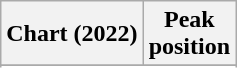<table class="wikitable sortable plainrowheaders" style="text-align:center">
<tr>
<th scope="col">Chart (2022)</th>
<th scope="col">Peak<br>position</th>
</tr>
<tr>
</tr>
<tr>
</tr>
<tr>
</tr>
<tr>
</tr>
</table>
